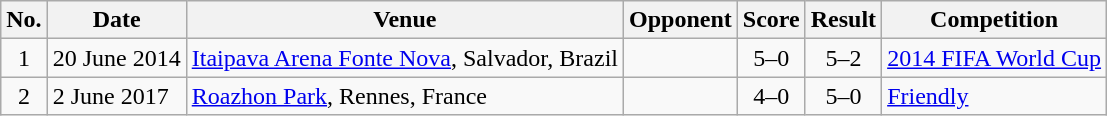<table class="wikitable sortable">
<tr>
<th scope="col">No.</th>
<th scope="col">Date</th>
<th scope="col">Venue</th>
<th scope="col">Opponent</th>
<th scope="col">Score</th>
<th scope="col">Result</th>
<th scope="col">Competition</th>
</tr>
<tr>
<td align="center">1</td>
<td>20 June 2014</td>
<td><a href='#'>Itaipava Arena Fonte Nova</a>, Salvador, Brazil</td>
<td></td>
<td align="center">5–0</td>
<td align="center">5–2</td>
<td><a href='#'>2014 FIFA World Cup</a></td>
</tr>
<tr>
<td align="center">2</td>
<td>2 June 2017</td>
<td><a href='#'>Roazhon Park</a>, Rennes, France</td>
<td></td>
<td align="center">4–0</td>
<td align="center">5–0</td>
<td><a href='#'>Friendly</a></td>
</tr>
</table>
